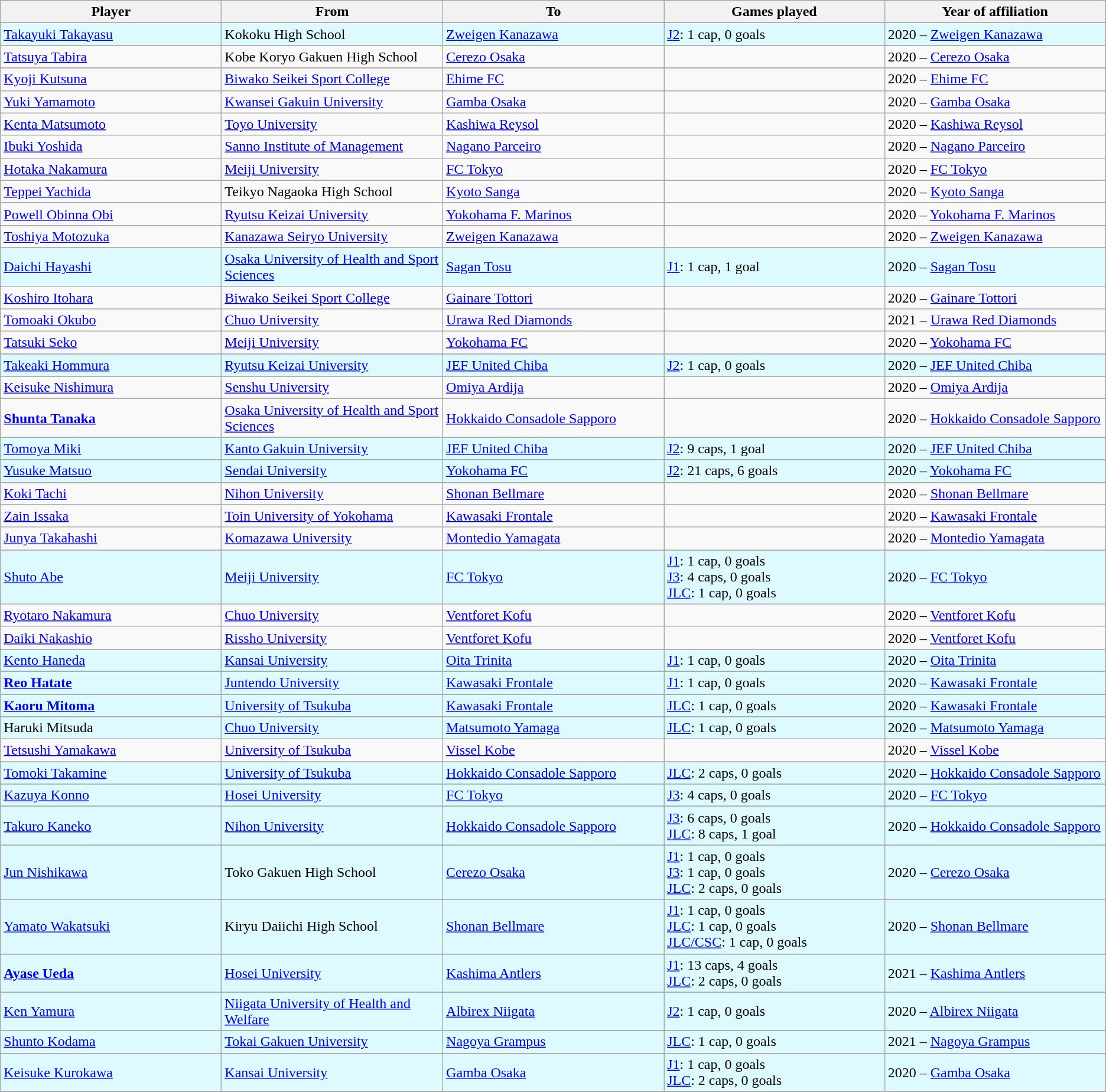<table class="wikitable sortable mw-collapsible" style="text-align:left;">
<tr>
<th width=250px>Player</th>
<th width=250px>From</th>
<th width=250px>To</th>
<th width=250px>Games played</th>
<th width=250px>Year of affiliation</th>
</tr>
<tr>
</tr>
<tr style="background:#DDFBFF;">
<td><a href='#'>Takayuki Takayasu</a></td>
<td>Kokoku High School</td>
<td><a href='#'>Zweigen Kanazawa</a></td>
<td><a href='#'>J2</a>: 1 cap, 0 goals</td>
<td>2020 – <a href='#'>Zweigen Kanazawa</a></td>
</tr>
<tr>
</tr>
<tr>
<td><a href='#'>Tatsuya Tabira</a></td>
<td>Kobe Koryo Gakuen High School</td>
<td><a href='#'>Cerezo Osaka</a></td>
<td></td>
<td>2020 – <a href='#'>Cerezo Osaka</a></td>
</tr>
<tr>
</tr>
<tr>
<td><a href='#'>Kyoji Kutsuna</a></td>
<td><a href='#'>Biwako Seikei Sport College</a></td>
<td><a href='#'>Ehime FC</a></td>
<td></td>
<td>2020 – <a href='#'>Ehime FC</a></td>
</tr>
<tr>
<td><a href='#'>Yuki Yamamoto</a></td>
<td><a href='#'>Kwansei Gakuin University</a></td>
<td><a href='#'>Gamba Osaka</a></td>
<td></td>
<td>2020 – <a href='#'>Gamba Osaka</a></td>
</tr>
<tr>
<td><a href='#'>Kenta Matsumoto</a></td>
<td><a href='#'>Toyo University</a></td>
<td><a href='#'>Kashiwa Reysol</a></td>
<td></td>
<td>2020 – <a href='#'>Kashiwa Reysol</a></td>
</tr>
<tr>
<td><a href='#'>Ibuki Yoshida</a></td>
<td><a href='#'>Sanno Institute of Management</a></td>
<td><a href='#'>Nagano Parceiro</a></td>
<td></td>
<td>2020 – <a href='#'>Nagano Parceiro</a></td>
</tr>
<tr>
<td><a href='#'>Hotaka Nakamura</a></td>
<td><a href='#'>Meiji University</a></td>
<td><a href='#'>FC Tokyo</a></td>
<td></td>
<td>2020 – <a href='#'>FC Tokyo</a></td>
</tr>
<tr>
<td><a href='#'>Teppei Yachida</a></td>
<td>Teikyo Nagaoka High School</td>
<td><a href='#'>Kyoto Sanga</a></td>
<td></td>
<td>2020 – <a href='#'>Kyoto Sanga</a></td>
</tr>
<tr>
<td><a href='#'>Powell Obinna Obi</a></td>
<td><a href='#'>Ryutsu Keizai University</a></td>
<td><a href='#'>Yokohama F. Marinos</a></td>
<td></td>
<td>2020 – <a href='#'>Yokohama F. Marinos</a></td>
</tr>
<tr>
<td><a href='#'>Toshiya Motozuka</a></td>
<td><a href='#'>Kanazawa Seiryo University</a></td>
<td><a href='#'>Zweigen Kanazawa</a></td>
<td></td>
<td>2020 – <a href='#'>Zweigen Kanazawa</a></td>
</tr>
<tr>
</tr>
<tr style="background:#DDFBFF;">
<td><a href='#'>Daichi Hayashi</a></td>
<td><a href='#'>Osaka University of Health and Sport Sciences</a></td>
<td><a href='#'>Sagan Tosu</a></td>
<td><a href='#'>J1</a>: 1 cap, 1 goal</td>
<td>2020 – <a href='#'>Sagan Tosu</a></td>
</tr>
<tr>
<td><a href='#'>Koshiro Itohara</a></td>
<td><a href='#'>Biwako Seikei Sport College</a></td>
<td><a href='#'>Gainare Tottori</a></td>
<td></td>
<td>2020 – <a href='#'>Gainare Tottori</a></td>
</tr>
<tr>
<td><a href='#'>Tomoaki Okubo</a></td>
<td><a href='#'>Chuo University</a></td>
<td><a href='#'>Urawa Red Diamonds</a></td>
<td></td>
<td>2021 – <a href='#'>Urawa Red Diamonds</a></td>
</tr>
<tr>
<td><a href='#'>Tatsuki Seko</a></td>
<td><a href='#'>Meiji University</a></td>
<td><a href='#'>Yokohama FC</a></td>
<td></td>
<td>2020 – <a href='#'>Yokohama FC</a></td>
</tr>
<tr>
</tr>
<tr style="background:#DDFBFF;">
<td><a href='#'>Takeaki Hommura</a></td>
<td><a href='#'>Ryutsu Keizai University</a></td>
<td><a href='#'>JEF United Chiba</a></td>
<td><a href='#'>J2</a>: 1 cap, 0 goals</td>
<td>2020 – <a href='#'>JEF United Chiba</a></td>
</tr>
<tr>
</tr>
<tr>
<td><a href='#'>Keisuke Nishimura</a></td>
<td><a href='#'>Senshu University</a></td>
<td><a href='#'>Omiya Ardija</a></td>
<td></td>
<td>2020 – <a href='#'>Omiya Ardija</a></td>
</tr>
<tr>
<td><strong><a href='#'>Shunta Tanaka</a></strong></td>
<td><a href='#'>Osaka University of Health and Sport Sciences</a></td>
<td><a href='#'>Hokkaido Consadole Sapporo</a></td>
<td></td>
<td>2020 – <a href='#'>Hokkaido Consadole Sapporo</a></td>
</tr>
<tr>
</tr>
<tr style="background:#DDFBFF;">
<td><a href='#'>Tomoya Miki</a></td>
<td><a href='#'>Kanto Gakuin University</a></td>
<td><a href='#'>JEF United Chiba</a></td>
<td><a href='#'>J2</a>: 9 caps, 1 goal</td>
<td>2020 – <a href='#'>JEF United Chiba</a></td>
</tr>
<tr>
</tr>
<tr style="background:#DDFBFF;">
<td><a href='#'>Yusuke Matsuo</a></td>
<td><a href='#'>Sendai University</a></td>
<td><a href='#'>Yokohama FC</a></td>
<td><a href='#'>J2</a>: 21 caps, 6 goals</td>
<td>2020 – <a href='#'>Yokohama FC</a></td>
</tr>
<tr>
<td><a href='#'>Koki Tachi</a></td>
<td><a href='#'>Nihon University</a></td>
<td><a href='#'>Shonan Bellmare</a></td>
<td></td>
<td>2020 – <a href='#'>Shonan Bellmare</a></td>
</tr>
<tr>
</tr>
<tr>
<td><a href='#'>Zain Issaka</a></td>
<td><a href='#'>Toin University of Yokohama</a></td>
<td><a href='#'>Kawasaki Frontale</a></td>
<td></td>
<td>2020 – <a href='#'>Kawasaki Frontale</a></td>
</tr>
<tr>
<td><a href='#'>Junya Takahashi</a></td>
<td><a href='#'>Komazawa University</a></td>
<td><a href='#'>Montedio Yamagata</a></td>
<td></td>
<td>2020 – <a href='#'>Montedio Yamagata</a></td>
</tr>
<tr>
</tr>
<tr style="background:#DDFBFF;">
<td><a href='#'>Shuto Abe</a></td>
<td><a href='#'>Meiji University</a></td>
<td><a href='#'>FC Tokyo</a></td>
<td><a href='#'>J1</a>: 1 cap, 0 goals<br><a href='#'>J3</a>: 4 caps, 0 goals<br><a href='#'>JLC</a>: 1 cap, 0 goals</td>
<td>2020 – <a href='#'>FC Tokyo</a></td>
</tr>
<tr>
<td><a href='#'>Ryotaro Nakamura</a></td>
<td><a href='#'>Chuo University</a></td>
<td><a href='#'>Ventforet Kofu</a></td>
<td></td>
<td>2020 – <a href='#'>Ventforet Kofu</a></td>
</tr>
<tr>
<td><a href='#'>Daiki Nakashio</a></td>
<td><a href='#'>Rissho University</a></td>
<td><a href='#'>Ventforet Kofu</a></td>
<td></td>
<td>2020 – <a href='#'>Ventforet Kofu</a></td>
</tr>
<tr>
</tr>
<tr style="background:#DDFBFF;">
<td><a href='#'>Kento Haneda</a></td>
<td><a href='#'>Kansai University</a></td>
<td><a href='#'>Oita Trinita</a></td>
<td><a href='#'>J1</a>: 1 cap, 0 goals</td>
<td>2020 – <a href='#'>Oita Trinita</a></td>
</tr>
<tr>
</tr>
<tr style="background:#DDFBFF;">
<td><strong><a href='#'>Reo Hatate</a></strong></td>
<td><a href='#'>Juntendo University</a></td>
<td><a href='#'>Kawasaki Frontale</a></td>
<td><a href='#'>J1</a>: 1 cap, 0 goals</td>
<td>2020 – <a href='#'>Kawasaki Frontale</a></td>
</tr>
<tr>
</tr>
<tr style="background:#DDFBFF;">
<td><strong><a href='#'>Kaoru Mitoma</a></strong></td>
<td><a href='#'>University of Tsukuba</a></td>
<td><a href='#'>Kawasaki Frontale</a></td>
<td><a href='#'>JLC</a>: 1 cap, 0 goals</td>
<td>2020 – <a href='#'>Kawasaki Frontale</a></td>
</tr>
<tr>
</tr>
<tr style="background:#DDFBFF;">
<td>Haruki Mitsuda</td>
<td><a href='#'>Chuo University</a></td>
<td><a href='#'>Matsumoto Yamaga</a></td>
<td><a href='#'>JLC</a>: 1 cap, 0 goals</td>
<td>2020 – <a href='#'>Matsumoto Yamaga</a></td>
</tr>
<tr>
<td><a href='#'>Tetsushi Yamakawa</a></td>
<td><a href='#'>University of Tsukuba</a></td>
<td><a href='#'>Vissel Kobe</a></td>
<td></td>
<td>2020 – <a href='#'>Vissel Kobe</a></td>
</tr>
<tr>
</tr>
<tr style="background:#DDFBFF;">
<td><a href='#'>Tomoki Takamine</a></td>
<td><a href='#'>University of Tsukuba</a></td>
<td><a href='#'>Hokkaido Consadole Sapporo</a></td>
<td><a href='#'>JLC</a>: 2 caps, 0 goals</td>
<td>2020 – <a href='#'>Hokkaido Consadole Sapporo</a></td>
</tr>
<tr>
</tr>
<tr style="background:#DDFBFF;">
<td><a href='#'>Kazuya Konno</a></td>
<td><a href='#'>Hosei University</a></td>
<td><a href='#'>FC Tokyo</a></td>
<td><a href='#'>J3</a>: 4 caps, 0 goals</td>
<td>2020 – <a href='#'>FC Tokyo</a></td>
</tr>
<tr>
</tr>
<tr style="background:#DDFBFF;">
<td><a href='#'>Takuro Kaneko</a></td>
<td><a href='#'>Nihon University</a></td>
<td><a href='#'>Hokkaido Consadole Sapporo</a></td>
<td><a href='#'>J3</a>: 6 caps, 0 goals<br><a href='#'>JLC</a>: 8 caps, 1 goal</td>
<td>2020 – <a href='#'>Hokkaido Consadole Sapporo</a></td>
</tr>
<tr>
</tr>
<tr style="background:#DDFBFF;">
<td><a href='#'>Jun Nishikawa</a></td>
<td>Toko Gakuen High School</td>
<td><a href='#'>Cerezo Osaka</a></td>
<td><a href='#'>J1</a>: 1 cap, 0 goals<br><a href='#'>J3</a>: 1 cap, 0 goals<br><a href='#'>JLC</a>: 2 caps, 0 goals</td>
<td>2020 – <a href='#'>Cerezo Osaka</a></td>
</tr>
<tr>
</tr>
<tr style="background:#DDFBFF;">
<td><a href='#'>Yamato Wakatsuki</a></td>
<td>Kiryu Daiichi High School</td>
<td><a href='#'>Shonan Bellmare</a></td>
<td><a href='#'>J1</a>: 1 cap, 0 goals<br><a href='#'>JLC</a>: 1 cap, 0 goals<br><a href='#'>JLC/CSC</a>: 1 cap, 0 goals</td>
<td>2020 – <a href='#'>Shonan Bellmare</a></td>
</tr>
<tr>
</tr>
<tr style="background:#DDFBFF;">
<td><strong><a href='#'>Ayase Ueda</a></strong></td>
<td><a href='#'>Hosei University</a></td>
<td><a href='#'>Kashima Antlers</a></td>
<td><a href='#'>J1</a>: 13 caps, 4 goals<br><a href='#'>JLC</a>: 2 caps, 0 goals<br></td>
<td>2021 – <a href='#'>Kashima Antlers</a></td>
</tr>
<tr>
</tr>
<tr style="background:#DDFBFF;">
<td><a href='#'>Ken Yamura</a></td>
<td><a href='#'>Niigata University of Health and Welfare</a></td>
<td><a href='#'>Albirex Niigata</a></td>
<td><a href='#'>J2</a>: 1 cap, 0 goals</td>
<td>2020 – <a href='#'>Albirex Niigata</a></td>
</tr>
<tr>
</tr>
<tr style="background:#DDFBFF;">
<td><a href='#'>Shunto Kodama</a></td>
<td><a href='#'>Tokai Gakuen University</a></td>
<td><a href='#'>Nagoya Grampus</a></td>
<td><a href='#'>JLC</a>: 1 cap, 0 goals</td>
<td>2021 – <a href='#'>Nagoya Grampus</a></td>
</tr>
<tr>
</tr>
<tr style="background:#DDFBFF;">
<td><a href='#'>Keisuke Kurokawa</a></td>
<td><a href='#'>Kansai University</a></td>
<td><a href='#'>Gamba Osaka</a></td>
<td><a href='#'>J1</a>: 1 cap, 0 goals<br><a href='#'>JLC</a>: 2 caps, 0 goals</td>
<td>2020 – <a href='#'>Gamba Osaka</a></td>
</tr>
<tr>
</tr>
</table>
